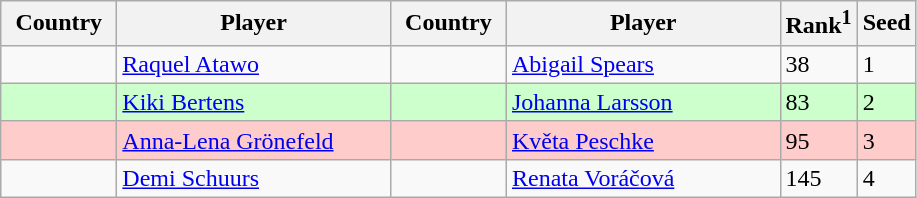<table class="sortable wikitable">
<tr>
<th width="70">Country</th>
<th width="175">Player</th>
<th width="70">Country</th>
<th width="175">Player</th>
<th>Rank<sup>1</sup></th>
<th>Seed</th>
</tr>
<tr>
<td></td>
<td><a href='#'>Raquel Atawo</a></td>
<td></td>
<td><a href='#'>Abigail Spears</a></td>
<td>38</td>
<td>1</td>
</tr>
<tr style="background:#cfc;">
<td></td>
<td><a href='#'>Kiki Bertens</a></td>
<td></td>
<td><a href='#'>Johanna Larsson</a></td>
<td>83</td>
<td>2</td>
</tr>
<tr style="background:#fcc;">
<td></td>
<td><a href='#'>Anna-Lena Grönefeld</a></td>
<td></td>
<td><a href='#'>Květa Peschke</a></td>
<td>95</td>
<td>3</td>
</tr>
<tr>
<td></td>
<td><a href='#'>Demi Schuurs</a></td>
<td></td>
<td><a href='#'>Renata Voráčová</a></td>
<td>145</td>
<td>4</td>
</tr>
</table>
